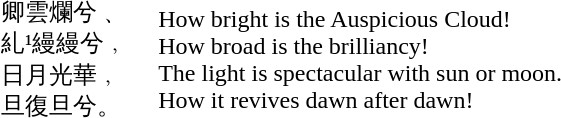<table BORDER="0" CELLSPACING="0" CELLPADDING="10">
<tr>
<td><br>卿雲爛兮﹑ <br>
糺¹縵縵兮﹐<br>
日月光華﹐<br>
旦復旦兮。</td>
<td><br>How bright is the Auspicious Cloud!<br>
How broad is the brilliancy!<br>
The light is spectacular with sun or moon.<br>
How it revives dawn after dawn!</td>
</tr>
</table>
